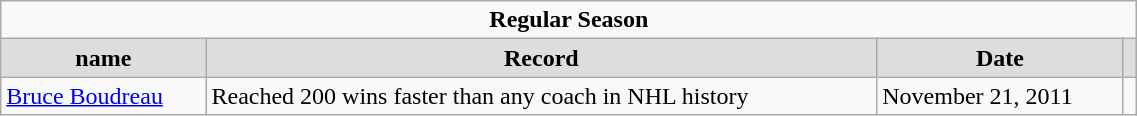<table class="wikitable" style="width:60%;">
<tr>
<td colspan="10" style="text-align:center;"><strong>Regular Season</strong></td>
</tr>
<tr style="text-align:center; background:#ddd;">
<td><strong>name</strong></td>
<td><strong>Record</strong></td>
<td><strong>Date</strong></td>
<td></td>
</tr>
<tr>
<td><a href='#'>Bruce Boudreau</a></td>
<td>Reached 200 wins faster than any coach in NHL history</td>
<td>November 21, 2011</td>
<td></td>
</tr>
</table>
